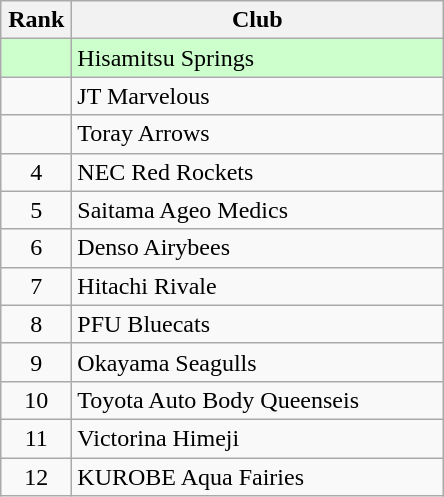<table class="wikitable" style="text-align: center;">
<tr>
<th width=40>Rank</th>
<th width=240>Club</th>
</tr>
<tr align=center bgcolor=#ccffcc>
<td></td>
<td style="text-align:left;">Hisamitsu Springs</td>
</tr>
<tr align=center>
<td></td>
<td style="text-align:left;">JT Marvelous</td>
</tr>
<tr align=center>
<td></td>
<td style="text-align:left;">Toray Arrows</td>
</tr>
<tr align=center>
<td>4</td>
<td style="text-align:left;">NEC Red Rockets</td>
</tr>
<tr align=center>
<td>5</td>
<td style="text-align:left;">Saitama Ageo Medics</td>
</tr>
<tr align=center>
<td>6</td>
<td style="text-align:left;">Denso Airybees</td>
</tr>
<tr align=center>
<td>7</td>
<td style="text-align:left;">Hitachi Rivale</td>
</tr>
<tr align=center>
<td>8</td>
<td style="text-align:left;">PFU Bluecats</td>
</tr>
<tr align=center>
<td>9</td>
<td style="text-align:left;">Okayama Seagulls</td>
</tr>
<tr align=center>
<td>10</td>
<td style="text-align:left;">Toyota Auto Body Queenseis</td>
</tr>
<tr align=center>
<td>11</td>
<td style="text-align:left;">Victorina Himeji</td>
</tr>
<tr align=center>
<td>12</td>
<td style="text-align:left;">KUROBE Aqua Fairies</td>
</tr>
</table>
